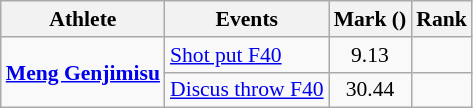<table class=wikitable style="text-align: center; font-size:90%">
<tr>
<th>Athlete</th>
<th>Events</th>
<th>Mark ()</th>
<th>Rank</th>
</tr>
<tr>
<td align=left rowspan=2><strong><a href='#'>Meng Genjimisu</a></strong></td>
<td align=left><a href='#'>Shot put F40</a></td>
<td>9.13 </td>
<td></td>
</tr>
<tr>
<td align=left><a href='#'>Discus throw F40</a></td>
<td>30.44 </td>
<td></td>
</tr>
</table>
